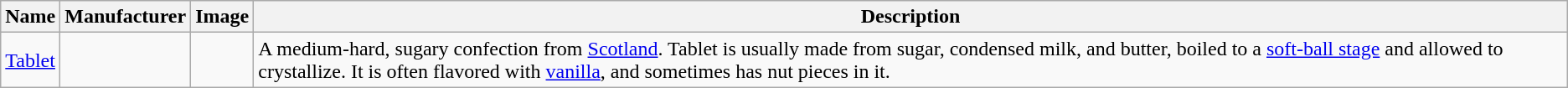<table class="wikitable sortable">
<tr>
<th>Name</th>
<th>Manufacturer</th>
<th class="unsortable">Image</th>
<th>Description</th>
</tr>
<tr>
<td><a href='#'>Tablet</a></td>
<td></td>
<td></td>
<td>A medium-hard, sugary confection from <a href='#'>Scotland</a>. Tablet is usually made from sugar, condensed milk, and butter, boiled to a <a href='#'>soft-ball stage</a> and allowed to crystallize. It is often flavored with <a href='#'>vanilla</a>, and sometimes has nut pieces in it.</td>
</tr>
</table>
